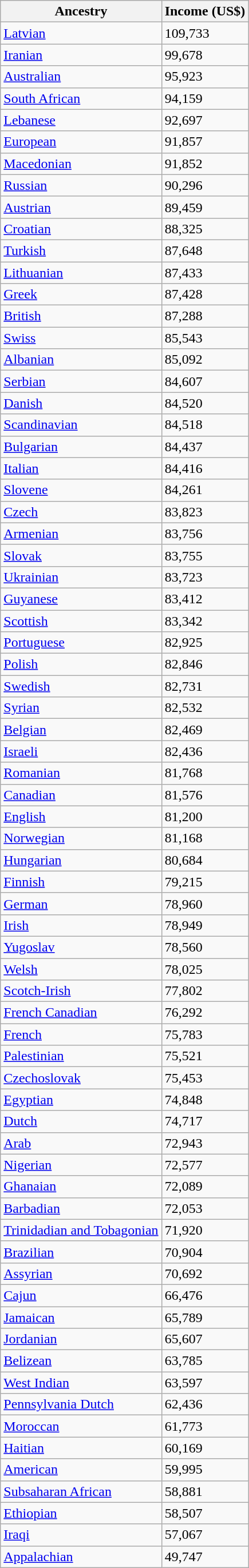<table class="wikitable sortable">
<tr>
<th>Ancestry</th>
<th>Income (US$)</th>
</tr>
<tr>
<td><a href='#'>Latvian</a></td>
<td>109,733</td>
</tr>
<tr>
<td><a href='#'>Iranian</a></td>
<td>99,678</td>
</tr>
<tr>
<td><a href='#'>Australian</a></td>
<td>95,923</td>
</tr>
<tr>
<td><a href='#'>South African</a></td>
<td>94,159</td>
</tr>
<tr>
<td><a href='#'>Lebanese</a></td>
<td>92,697</td>
</tr>
<tr>
<td><a href='#'>European</a></td>
<td>91,857</td>
</tr>
<tr>
<td><a href='#'>Macedonian</a></td>
<td>91,852</td>
</tr>
<tr>
<td><a href='#'>Russian</a></td>
<td>90,296</td>
</tr>
<tr>
<td><a href='#'>Austrian</a></td>
<td>89,459</td>
</tr>
<tr>
<td><a href='#'>Croatian</a></td>
<td>88,325</td>
</tr>
<tr>
<td><a href='#'>Turkish</a></td>
<td>87,648</td>
</tr>
<tr>
<td><a href='#'>Lithuanian</a></td>
<td>87,433</td>
</tr>
<tr>
<td><a href='#'>Greek</a></td>
<td>87,428</td>
</tr>
<tr>
<td><a href='#'>British</a></td>
<td>87,288</td>
</tr>
<tr>
<td><a href='#'>Swiss</a></td>
<td>85,543</td>
</tr>
<tr>
<td><a href='#'>Albanian</a></td>
<td>85,092</td>
</tr>
<tr>
<td><a href='#'>Serbian</a></td>
<td>84,607</td>
</tr>
<tr>
<td><a href='#'>Danish</a></td>
<td>84,520</td>
</tr>
<tr>
<td><a href='#'>Scandinavian</a></td>
<td>84,518</td>
</tr>
<tr>
<td><a href='#'>Bulgarian</a></td>
<td>84,437</td>
</tr>
<tr>
<td><a href='#'>Italian</a></td>
<td>84,416</td>
</tr>
<tr>
<td><a href='#'>Slovene</a></td>
<td>84,261</td>
</tr>
<tr>
<td><a href='#'>Czech</a></td>
<td>83,823</td>
</tr>
<tr>
<td><a href='#'>Armenian</a></td>
<td>83,756</td>
</tr>
<tr>
<td><a href='#'>Slovak</a></td>
<td>83,755</td>
</tr>
<tr>
<td><a href='#'>Ukrainian</a></td>
<td>83,723</td>
</tr>
<tr>
<td><a href='#'>Guyanese</a></td>
<td>83,412</td>
</tr>
<tr>
<td><a href='#'>Scottish</a></td>
<td>83,342</td>
</tr>
<tr>
<td><a href='#'>Portuguese</a></td>
<td>82,925</td>
</tr>
<tr>
<td><a href='#'>Polish</a></td>
<td>82,846</td>
</tr>
<tr>
<td><a href='#'>Swedish</a></td>
<td>82,731</td>
</tr>
<tr>
<td><a href='#'>Syrian</a></td>
<td>82,532</td>
</tr>
<tr>
<td><a href='#'>Belgian</a></td>
<td>82,469</td>
</tr>
<tr>
<td><a href='#'>Israeli</a></td>
<td>82,436</td>
</tr>
<tr>
<td><a href='#'>Romanian</a></td>
<td>81,768</td>
</tr>
<tr>
<td><a href='#'>Canadian</a></td>
<td>81,576</td>
</tr>
<tr>
<td><a href='#'>English</a></td>
<td>81,200</td>
</tr>
<tr>
<td><a href='#'>Norwegian</a></td>
<td>81,168</td>
</tr>
<tr>
<td><a href='#'>Hungarian</a></td>
<td>80,684</td>
</tr>
<tr>
<td><a href='#'>Finnish</a></td>
<td>79,215</td>
</tr>
<tr>
<td><a href='#'>German</a></td>
<td>78,960</td>
</tr>
<tr>
<td><a href='#'>Irish</a></td>
<td>78,949</td>
</tr>
<tr>
<td><a href='#'>Yugoslav</a></td>
<td>78,560</td>
</tr>
<tr>
<td><a href='#'>Welsh</a></td>
<td>78,025</td>
</tr>
<tr>
<td><a href='#'>Scotch-Irish</a></td>
<td>77,802</td>
</tr>
<tr>
<td><a href='#'>French Canadian</a></td>
<td>76,292</td>
</tr>
<tr>
<td><a href='#'>French</a></td>
<td>75,783</td>
</tr>
<tr>
<td><a href='#'>Palestinian</a></td>
<td>75,521</td>
</tr>
<tr>
<td><a href='#'>Czechoslovak</a></td>
<td>75,453</td>
</tr>
<tr>
<td><a href='#'>Egyptian</a></td>
<td>74,848</td>
</tr>
<tr>
<td><a href='#'>Dutch</a></td>
<td>74,717</td>
</tr>
<tr>
<td><a href='#'>Arab</a></td>
<td>72,943</td>
</tr>
<tr>
<td><a href='#'>Nigerian</a></td>
<td>72,577</td>
</tr>
<tr>
<td><a href='#'>Ghanaian</a></td>
<td>72,089</td>
</tr>
<tr>
<td><a href='#'>Barbadian</a></td>
<td>72,053</td>
</tr>
<tr>
<td><a href='#'>Trinidadian and Tobagonian</a></td>
<td>71,920</td>
</tr>
<tr>
<td><a href='#'>Brazilian</a></td>
<td>70,904</td>
</tr>
<tr>
<td><a href='#'>Assyrian</a></td>
<td>70,692</td>
</tr>
<tr>
<td><a href='#'>Cajun</a></td>
<td>66,476</td>
</tr>
<tr>
<td><a href='#'>Jamaican</a></td>
<td>65,789</td>
</tr>
<tr>
<td><a href='#'>Jordanian</a></td>
<td>65,607</td>
</tr>
<tr>
<td><a href='#'>Belizean</a></td>
<td>63,785</td>
</tr>
<tr>
<td><a href='#'>West Indian</a></td>
<td>63,597</td>
</tr>
<tr>
<td><a href='#'>Pennsylvania Dutch</a></td>
<td>62,436</td>
</tr>
<tr>
<td><a href='#'>Moroccan</a></td>
<td>61,773</td>
</tr>
<tr>
<td><a href='#'>Haitian</a></td>
<td>60,169</td>
</tr>
<tr>
<td><a href='#'>American</a></td>
<td>59,995</td>
</tr>
<tr>
<td><a href='#'>Subsaharan African</a></td>
<td>58,881</td>
</tr>
<tr>
<td><a href='#'>Ethiopian</a></td>
<td>58,507</td>
</tr>
<tr>
<td><a href='#'>Iraqi</a></td>
<td>57,067</td>
</tr>
<tr>
<td><a href='#'>Appalachian</a></td>
<td>49,747</td>
</tr>
</table>
